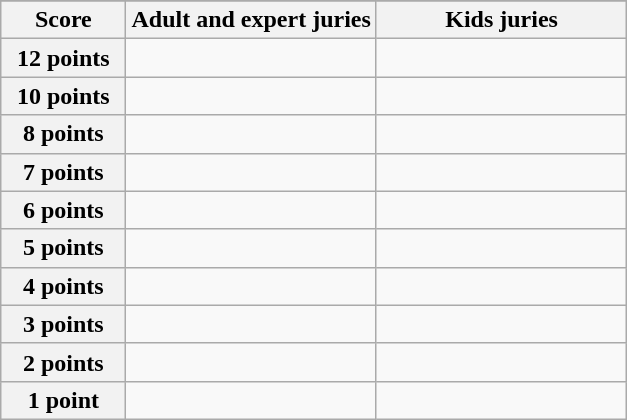<table class="wikitable">
<tr>
</tr>
<tr>
<th scope="col" width="20%">Score</th>
<th scope="col" width="40%">Adult and expert juries</th>
<th scope="col" width="40%">Kids juries</th>
</tr>
<tr>
<th scope="row">12 points</th>
<td></td>
<td></td>
</tr>
<tr>
<th scope="row">10 points</th>
<td></td>
<td></td>
</tr>
<tr>
<th scope="row">8 points</th>
<td></td>
<td></td>
</tr>
<tr>
<th scope="row">7 points</th>
<td></td>
<td></td>
</tr>
<tr>
<th scope="row">6 points</th>
<td></td>
<td></td>
</tr>
<tr>
<th scope="row">5 points</th>
<td></td>
<td></td>
</tr>
<tr>
<th scope="row">4 points</th>
<td></td>
<td></td>
</tr>
<tr>
<th scope="row">3 points</th>
<td></td>
<td></td>
</tr>
<tr>
<th scope="row">2 points</th>
<td></td>
<td></td>
</tr>
<tr>
<th scope="row">1 point</th>
<td></td>
<td></td>
</tr>
</table>
